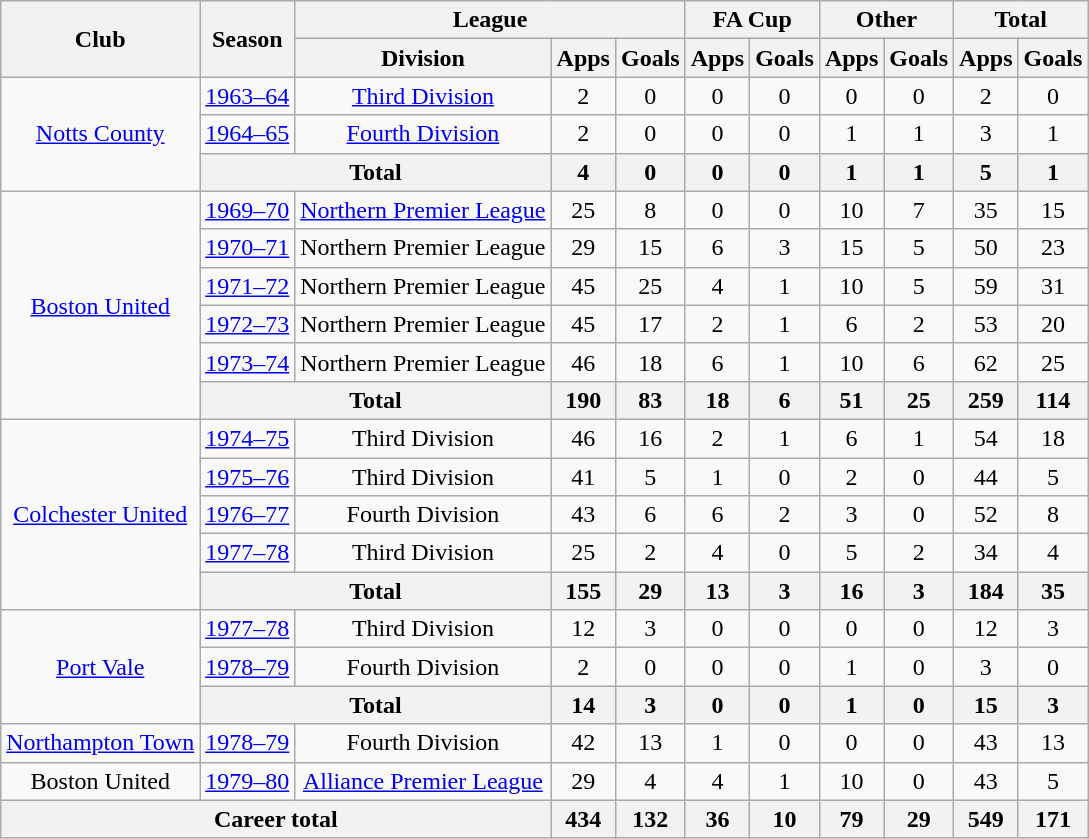<table class="wikitable" style="text-align: center;">
<tr>
<th rowspan="2">Club</th>
<th rowspan="2">Season</th>
<th colspan="3">League</th>
<th colspan="2">FA Cup</th>
<th colspan="2">Other</th>
<th colspan="2">Total</th>
</tr>
<tr>
<th>Division</th>
<th>Apps</th>
<th>Goals</th>
<th>Apps</th>
<th>Goals</th>
<th>Apps</th>
<th>Goals</th>
<th>Apps</th>
<th>Goals</th>
</tr>
<tr>
<td rowspan="3"><a href='#'>Notts County</a></td>
<td><a href='#'>1963–64</a></td>
<td><a href='#'>Third Division</a></td>
<td>2</td>
<td>0</td>
<td>0</td>
<td>0</td>
<td>0</td>
<td>0</td>
<td>2</td>
<td>0</td>
</tr>
<tr>
<td><a href='#'>1964–65</a></td>
<td><a href='#'>Fourth Division</a></td>
<td>2</td>
<td>0</td>
<td>0</td>
<td>0</td>
<td>1</td>
<td>1</td>
<td>3</td>
<td>1</td>
</tr>
<tr>
<th colspan="2">Total</th>
<th>4</th>
<th>0</th>
<th>0</th>
<th>0</th>
<th>1</th>
<th>1</th>
<th>5</th>
<th>1</th>
</tr>
<tr>
<td rowspan="6"><a href='#'>Boston United</a></td>
<td><a href='#'>1969–70</a></td>
<td><a href='#'>Northern Premier League</a></td>
<td>25</td>
<td>8</td>
<td>0</td>
<td>0</td>
<td>10</td>
<td>7</td>
<td>35</td>
<td>15</td>
</tr>
<tr>
<td><a href='#'>1970–71</a></td>
<td>Northern Premier League</td>
<td>29</td>
<td>15</td>
<td>6</td>
<td>3</td>
<td>15</td>
<td>5</td>
<td>50</td>
<td>23</td>
</tr>
<tr>
<td><a href='#'>1971–72</a></td>
<td>Northern Premier League</td>
<td>45</td>
<td>25</td>
<td>4</td>
<td>1</td>
<td>10</td>
<td>5</td>
<td>59</td>
<td>31</td>
</tr>
<tr>
<td><a href='#'>1972–73</a></td>
<td>Northern Premier League</td>
<td>45</td>
<td>17</td>
<td>2</td>
<td>1</td>
<td>6</td>
<td>2</td>
<td>53</td>
<td>20</td>
</tr>
<tr>
<td><a href='#'>1973–74</a></td>
<td>Northern Premier League</td>
<td>46</td>
<td>18</td>
<td>6</td>
<td>1</td>
<td>10</td>
<td>6</td>
<td>62</td>
<td>25</td>
</tr>
<tr>
<th colspan="2">Total</th>
<th>190</th>
<th>83</th>
<th>18</th>
<th>6</th>
<th>51</th>
<th>25</th>
<th>259</th>
<th>114</th>
</tr>
<tr>
<td rowspan="5"><a href='#'>Colchester United</a></td>
<td><a href='#'>1974–75</a></td>
<td>Third Division</td>
<td>46</td>
<td>16</td>
<td>2</td>
<td>1</td>
<td>6</td>
<td>1</td>
<td>54</td>
<td>18</td>
</tr>
<tr>
<td><a href='#'>1975–76</a></td>
<td>Third Division</td>
<td>41</td>
<td>5</td>
<td>1</td>
<td>0</td>
<td>2</td>
<td>0</td>
<td>44</td>
<td>5</td>
</tr>
<tr>
<td><a href='#'>1976–77</a></td>
<td>Fourth Division</td>
<td>43</td>
<td>6</td>
<td>6</td>
<td>2</td>
<td>3</td>
<td>0</td>
<td>52</td>
<td>8</td>
</tr>
<tr>
<td><a href='#'>1977–78</a></td>
<td>Third Division</td>
<td>25</td>
<td>2</td>
<td>4</td>
<td>0</td>
<td>5</td>
<td>2</td>
<td>34</td>
<td>4</td>
</tr>
<tr>
<th colspan="2">Total</th>
<th>155</th>
<th>29</th>
<th>13</th>
<th>3</th>
<th>16</th>
<th>3</th>
<th>184</th>
<th>35</th>
</tr>
<tr>
<td rowspan="3"><a href='#'>Port Vale</a></td>
<td><a href='#'>1977–78</a></td>
<td>Third Division</td>
<td>12</td>
<td>3</td>
<td>0</td>
<td>0</td>
<td>0</td>
<td>0</td>
<td>12</td>
<td>3</td>
</tr>
<tr>
<td><a href='#'>1978–79</a></td>
<td>Fourth Division</td>
<td>2</td>
<td>0</td>
<td>0</td>
<td>0</td>
<td>1</td>
<td>0</td>
<td>3</td>
<td>0</td>
</tr>
<tr>
<th colspan="2">Total</th>
<th>14</th>
<th>3</th>
<th>0</th>
<th>0</th>
<th>1</th>
<th>0</th>
<th>15</th>
<th>3</th>
</tr>
<tr>
<td><a href='#'>Northampton Town</a></td>
<td><a href='#'>1978–79</a></td>
<td>Fourth Division</td>
<td>42</td>
<td>13</td>
<td>1</td>
<td>0</td>
<td>0</td>
<td>0</td>
<td>43</td>
<td>13</td>
</tr>
<tr>
<td>Boston United</td>
<td><a href='#'>1979–80</a></td>
<td><a href='#'>Alliance Premier League</a></td>
<td>29</td>
<td>4</td>
<td>4</td>
<td>1</td>
<td>10</td>
<td>0</td>
<td>43</td>
<td>5</td>
</tr>
<tr>
<th colspan="3">Career total</th>
<th>434</th>
<th>132</th>
<th>36</th>
<th>10</th>
<th>79</th>
<th>29</th>
<th>549</th>
<th>171</th>
</tr>
</table>
